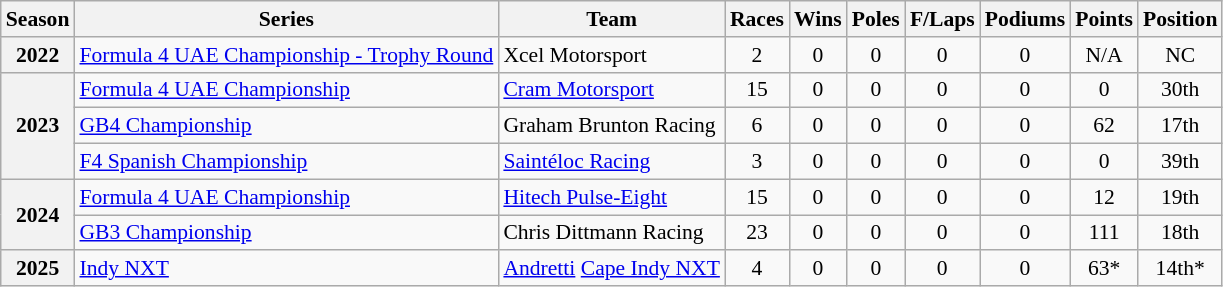<table class="wikitable" style="font-size: 90%; text-align:center">
<tr>
<th>Season</th>
<th>Series</th>
<th>Team</th>
<th>Races</th>
<th>Wins</th>
<th>Poles</th>
<th>F/Laps</th>
<th>Podiums</th>
<th>Points</th>
<th>Position</th>
</tr>
<tr>
<th>2022</th>
<td align="left"><a href='#'>Formula 4 UAE Championship - Trophy Round</a></td>
<td align="left">Xcel Motorsport</td>
<td>2</td>
<td>0</td>
<td>0</td>
<td>0</td>
<td>0</td>
<td>N/A</td>
<td>NC</td>
</tr>
<tr>
<th rowspan="3">2023</th>
<td align="left"><a href='#'>Formula 4 UAE Championship</a></td>
<td align="left"><a href='#'>Cram Motorsport</a></td>
<td>15</td>
<td>0</td>
<td>0</td>
<td>0</td>
<td>0</td>
<td>0</td>
<td>30th</td>
</tr>
<tr>
<td align="left"><a href='#'>GB4 Championship</a></td>
<td align="left">Graham Brunton Racing</td>
<td>6</td>
<td>0</td>
<td>0</td>
<td>0</td>
<td>0</td>
<td>62</td>
<td>17th</td>
</tr>
<tr>
<td align="left"><a href='#'>F4 Spanish Championship</a></td>
<td align="left"><a href='#'>Saintéloc Racing</a></td>
<td>3</td>
<td>0</td>
<td>0</td>
<td>0</td>
<td>0</td>
<td>0</td>
<td>39th</td>
</tr>
<tr>
<th rowspan="2">2024</th>
<td align="left"><a href='#'>Formula 4 UAE Championship</a></td>
<td align="left"><a href='#'>Hitech Pulse-Eight</a></td>
<td>15</td>
<td>0</td>
<td>0</td>
<td>0</td>
<td>0</td>
<td>12</td>
<td>19th</td>
</tr>
<tr>
<td align="left"><a href='#'>GB3 Championship</a></td>
<td align="left">Chris Dittmann Racing</td>
<td>23</td>
<td>0</td>
<td>0</td>
<td>0</td>
<td>0</td>
<td>111</td>
<td>18th</td>
</tr>
<tr>
<th>2025</th>
<td align="left"><a href='#'>Indy NXT</a></td>
<td align="left"><a href='#'>Andretti</a> <a href='#'>Cape Indy NXT</a></td>
<td>4</td>
<td>0</td>
<td>0</td>
<td>0</td>
<td>0</td>
<td>63*</td>
<td>14th*</td>
</tr>
</table>
